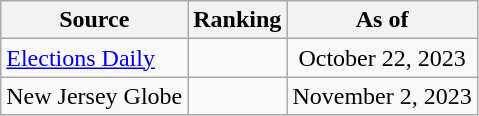<table class="wikitable" style="text-align:center">
<tr>
<th>Source</th>
<th>Ranking</th>
<th>As of</th>
</tr>
<tr>
<td align=left><a href='#'>Elections Daily</a></td>
<td></td>
<td>October 22, 2023</td>
</tr>
<tr>
<td align=left>New Jersey Globe</td>
<td></td>
<td>November 2, 2023</td>
</tr>
</table>
